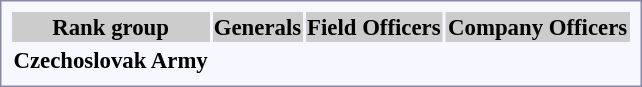<table style="border:1px solid #8888aa; background-color:#f7f8ff; padding:5px; font-size:95%; margin: 0px 12px 12px 0px;">
<tr style="background-color:#CCCCCC; text-align:center;">
<th>Rank group</th>
<th colspan=6>Generals</th>
<th colspan=10>Field Officers</th>
<th colspan=10>Company Officers</th>
</tr>
<tr style="text-align:center;">
<td rowspan=2><strong> Czechoslovak Army</strong></td>
<td colspan=2></td>
<td colspan=2></td>
<td colspan=2></td>
<td colspan=2 rowspan=2></td>
<td colspan=2></td>
<td colspan=2></td>
<td colspan=2></td>
<td colspan=2></td>
<td colspan=2></td>
<td colspan=2></td>
<td colspan=2></td>
<td colspan=2></td>
<td colspan=12></td>
</tr>
<tr style="text-align:center;">
<td colspan=2></td>
<td colspan=2></td>
<td colspan=2></td>
<td colspan=2></td>
<td colspan=2></td>
<td colspan=2></td>
<td colspan=2></td>
<td colspan=2></td>
<td colspan=2></td>
<td colspan=2></td>
<td colspan=2></td>
<td colspan=12></td>
</tr>
</table>
